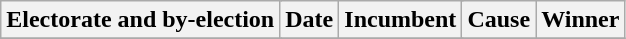<table class="wikitable">
<tr align=center>
<th colspan=2>Electorate and by-election</th>
<th>Date</th>
<th colspan=2>Incumbent</th>
<th>Cause</th>
<th colspan=2>Winner</th>
</tr>
<tr>
</tr>
</table>
